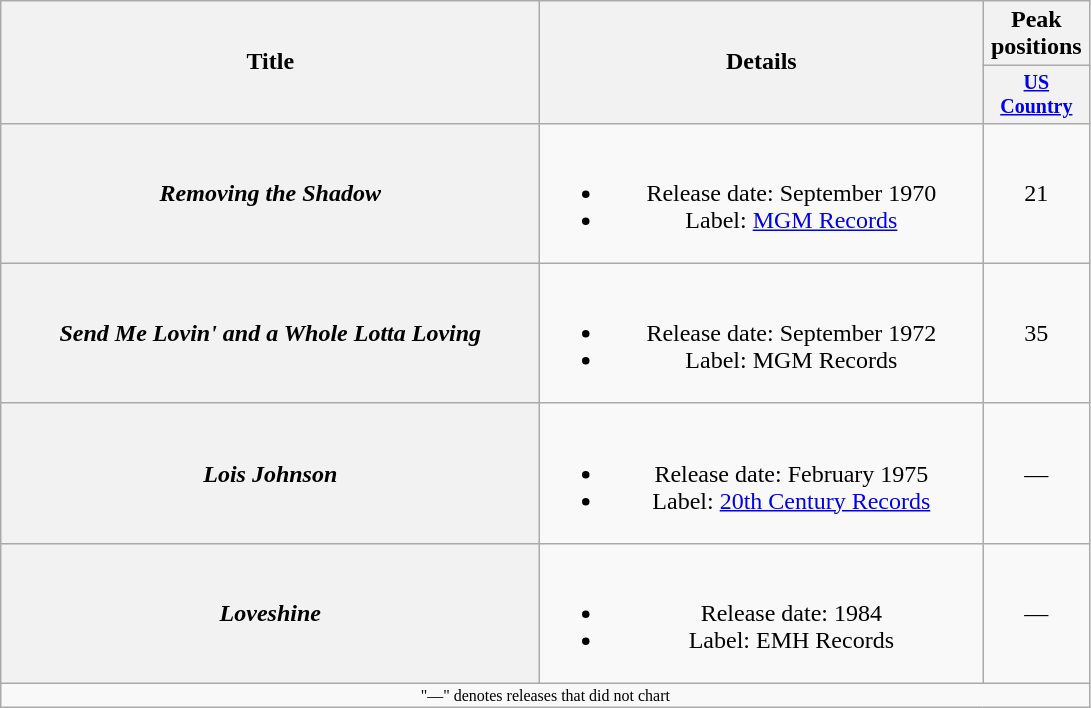<table class="wikitable plainrowheaders" style="text-align:center;">
<tr>
<th rowspan="2" style="width:22em;">Title</th>
<th rowspan="2" style="width:18em;">Details</th>
<th>Peak<br>positions</th>
</tr>
<tr style="font-size:smaller;">
<th width="65"><a href='#'>US Country</a></th>
</tr>
<tr>
<th scope="row"><em>Removing the Shadow</em><br></th>
<td><br><ul><li>Release date: September 1970</li><li>Label: <a href='#'>MGM Records</a></li></ul></td>
<td>21</td>
</tr>
<tr>
<th scope="row"><em>Send Me Lovin' and a Whole Lotta Loving</em><br></th>
<td><br><ul><li>Release date: September 1972</li><li>Label: MGM Records</li></ul></td>
<td>35</td>
</tr>
<tr>
<th scope="row"><em>Lois Johnson</em></th>
<td><br><ul><li>Release date: February 1975</li><li>Label: <a href='#'>20th Century Records</a></li></ul></td>
<td>—</td>
</tr>
<tr>
<th scope="row"><em>Loveshine</em></th>
<td><br><ul><li>Release date: 1984</li><li>Label: EMH Records</li></ul></td>
<td>—</td>
</tr>
<tr>
<td colspan="3" style="font-size:8pt">"—" denotes releases that did not chart</td>
</tr>
</table>
